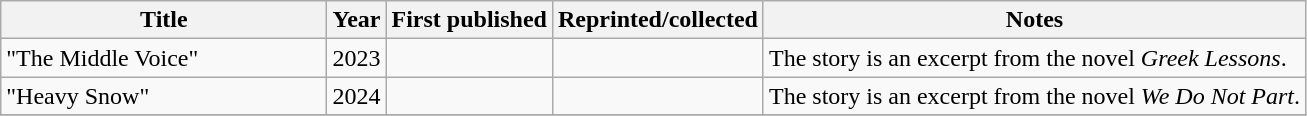<table class='wikitable sortable'>
<tr>
<th width=25%>Title</th>
<th>Year</th>
<th>First published</th>
<th>Reprinted/collected</th>
<th>Notes</th>
</tr>
<tr>
<td>"The Middle Voice"</td>
<td>2023</td>
<td></td>
<td></td>
<td>The story is an excerpt from the novel <em>Greek Lessons</em>.</td>
</tr>
<tr>
<td>"Heavy Snow"</td>
<td>2024</td>
<td></td>
<td></td>
<td>The story is an excerpt from the novel <em>We Do Not Part</em>.</td>
</tr>
<tr>
</tr>
</table>
